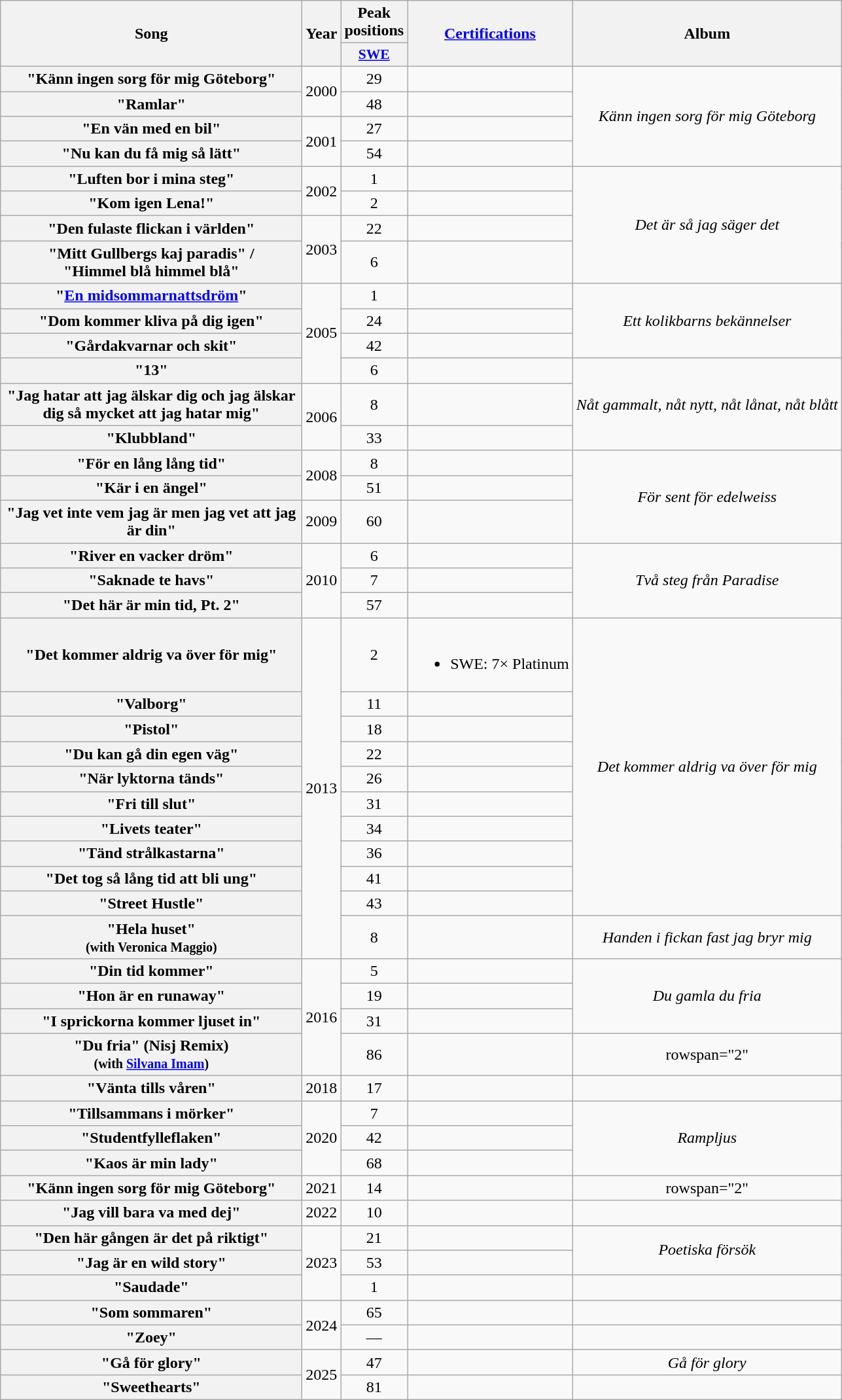<table class="wikitable plainrowheaders" style="text-align:center">
<tr>
<th scope="col" rowspan="2" width="300">Song</th>
<th scope="col" rowspan="2">Year</th>
<th scope="col" colspan="1">Peak positions</th>
<th scope="col" rowspan="2"><a href='#'>Certifications</a></th>
<th scope="col" rowspan="2">Album</th>
</tr>
<tr>
<th scope="col" style="width:3em;font-size:90%;"><a href='#'>SWE</a><br></th>
</tr>
<tr>
<th scope="row">"Känn ingen sorg för mig Göteborg"</th>
<td rowspan="2">2000</td>
<td>29</td>
<td></td>
<td rowspan="4"><em>Känn ingen sorg för mig Göteborg</em></td>
</tr>
<tr>
<th scope="row">"Ramlar"</th>
<td>48</td>
<td></td>
</tr>
<tr>
<th scope="row">"En vän med en bil"</th>
<td rowspan="2">2001</td>
<td>27</td>
<td></td>
</tr>
<tr>
<th scope="row">"Nu kan du få mig så lätt"</th>
<td>54</td>
</tr>
<tr>
<th scope="row">"Luften bor i mina steg"</th>
<td rowspan="2">2002</td>
<td>1</td>
<td></td>
<td rowspan="4"><em>Det är så jag säger det</em></td>
</tr>
<tr>
<th scope="row">"Kom igen Lena!"</th>
<td>2</td>
<td></td>
</tr>
<tr>
<th scope="row">"Den fulaste flickan i världen"</th>
<td rowspan="2">2003</td>
<td>22</td>
<td></td>
</tr>
<tr>
<th scope="row">"Mitt Gullbergs kaj paradis" / <br>"Himmel blå himmel blå"</th>
<td>6</td>
<td></td>
</tr>
<tr>
<th scope="row">"<a href='#'>En midsommarnattsdröm</a>"</th>
<td rowspan="4">2005</td>
<td>1</td>
<td></td>
<td rowspan="3"><em>Ett kolikbarns bekännelser</em></td>
</tr>
<tr>
<th scope="row">"Dom kommer kliva på dig igen"</th>
<td>24</td>
<td></td>
</tr>
<tr>
<th scope="row">"Gårdakvarnar och skit"</th>
<td>42</td>
<td></td>
</tr>
<tr>
<th scope="row">"13"</th>
<td>6</td>
<td></td>
<td rowspan=3"><em>Nåt gammalt, nåt nytt, nåt lånat, nåt blått</em></td>
</tr>
<tr>
<th scope="row">"Jag hatar att jag älskar dig och jag älskar dig så mycket att jag hatar mig"</th>
<td rowspan="2">2006</td>
<td>8</td>
<td></td>
</tr>
<tr>
<th scope="row">"Klubbland"</th>
<td>33</td>
<td></td>
</tr>
<tr>
<th scope="row">"För en lång lång tid"</th>
<td rowspan="2">2008</td>
<td>8</td>
<td></td>
<td rowspan="3"><em>För sent för edelweiss</em></td>
</tr>
<tr>
<th scope="row">"Kär i en ängel"</th>
<td>51</td>
<td></td>
</tr>
<tr>
<th scope="row">"Jag vet inte vem jag är men jag vet att jag är din"</th>
<td>2009</td>
<td>60</td>
<td></td>
</tr>
<tr>
<th scope="row">"River en vacker dröm"</th>
<td rowspan="3">2010</td>
<td>6</td>
<td></td>
<td rowspan="3"><em>Två steg från Paradise</em></td>
</tr>
<tr>
<th scope="row">"Saknade te havs"</th>
<td>7</td>
<td></td>
</tr>
<tr>
<th scope="row">"Det här är min tid, Pt. 2"</th>
<td>57</td>
<td></td>
</tr>
<tr>
<th scope="row">"Det kommer aldrig va över för mig"</th>
<td rowspan="11">2013</td>
<td>2</td>
<td><br><ul><li>SWE: 7× Platinum</li></ul></td>
<td rowspan=10><em>Det kommer aldrig va över för mig</em></td>
</tr>
<tr>
<th scope="row">"Valborg"</th>
<td>11</td>
<td></td>
</tr>
<tr>
<th scope="row">"Pistol"</th>
<td>18</td>
<td></td>
</tr>
<tr>
<th scope="row">"Du kan gå din egen väg"</th>
<td>22</td>
<td></td>
</tr>
<tr>
<th scope="row">"När lyktorna tänds"</th>
<td>26</td>
<td></td>
</tr>
<tr>
<th scope="row">"Fri till slut"</th>
<td>31</td>
<td></td>
</tr>
<tr>
<th scope="row">"Livets teater"</th>
<td>34</td>
<td></td>
</tr>
<tr>
<th scope="row">"Tänd strålkastarna"</th>
<td>36</td>
<td></td>
</tr>
<tr>
<th scope="row">"Det tog så lång tid att bli ung"</th>
<td>41</td>
<td></td>
</tr>
<tr>
<th scope="row">"Street Hustle"</th>
<td>43</td>
<td></td>
</tr>
<tr>
<th scope="row">"Hela huset" <br><small>(with Veronica Maggio)</small></th>
<td>8</td>
<td></td>
<td><em>Handen i fickan fast jag bryr mig</em></td>
</tr>
<tr>
<th scope="row">"Din tid kommer"</th>
<td rowspan="4">2016</td>
<td>5</td>
<td></td>
<td rowspan="3"><em>Du gamla du fria</em></td>
</tr>
<tr>
<th scope="row">"Hon är en runaway"</th>
<td>19</td>
<td></td>
</tr>
<tr>
<th scope="row">"I sprickorna kommer ljuset in"</th>
<td>31</td>
<td></td>
</tr>
<tr>
<th scope="row">"Du fria" (Nisj Remix)<br><small>(with <a href='#'>Silvana Imam</a>)</small></th>
<td style="text-align:center;">86<br></td>
<td></td>
<td>rowspan="2" </td>
</tr>
<tr>
<th scope="row">"Vänta tills våren"</th>
<td>2018</td>
<td>17</td>
<td></td>
</tr>
<tr>
<th scope="row">"Tillsammans i mörker"</th>
<td rowspan="3">2020</td>
<td>7</td>
<td></td>
<td rowspan="3"><em>Rampljus</em></td>
</tr>
<tr>
<th scope="row">"Studentfylleflaken"</th>
<td>42</td>
<td></td>
</tr>
<tr>
<th scope="row">"Kaos är min lady"</th>
<td>68</td>
<td></td>
</tr>
<tr>
<th scope="row">"Känn ingen sorg för mig Göteborg"<br></th>
<td>2021</td>
<td>14<br></td>
<td></td>
<td>rowspan="2" </td>
</tr>
<tr>
<th scope="row">"Jag vill bara va med dej"<br></th>
<td>2022</td>
<td>10<br></td>
<td></td>
</tr>
<tr>
<th scope="row">"Den här gången är det på riktigt"</th>
<td rowspan="3">2023</td>
<td>21</td>
<td></td>
<td rowspan="2"><em>Poetiska försök</em></td>
</tr>
<tr>
<th scope="row">"Jag är en wild story"</th>
<td>53</td>
<td></td>
</tr>
<tr>
<th scope="row">"Saudade"<br></th>
<td>1<br></td>
<td></td>
<td></td>
</tr>
<tr>
<th scope="row">"Som sommaren"</th>
<td rowspan="2">2024</td>
<td>65<br></td>
<td></td>
<td></td>
</tr>
<tr>
<th scope="row">"Zoey"<br></th>
<td>—</td>
<td></td>
<td></td>
</tr>
<tr>
<th scope="row">"Gå för glory"</th>
<td rowspan="2">2025</td>
<td>47<br></td>
<td></td>
<td><em>Gå för glory</em></td>
</tr>
<tr>
<th scope="row">"Sweethearts"</th>
<td>81<br></td>
<td></td>
<td></td>
</tr>
</table>
